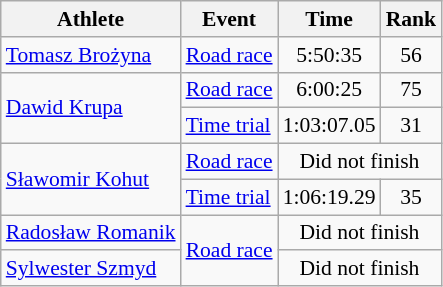<table class=wikitable style="font-size:90%">
<tr>
<th>Athlete</th>
<th>Event</th>
<th>Time</th>
<th>Rank</th>
</tr>
<tr align=center>
<td align=left><a href='#'>Tomasz Brożyna</a></td>
<td align=left><a href='#'>Road race</a></td>
<td>5:50:35</td>
<td>56</td>
</tr>
<tr align=center>
<td align=left rowspan=2><a href='#'>Dawid Krupa</a></td>
<td align=left><a href='#'>Road race</a></td>
<td>6:00:25</td>
<td>75</td>
</tr>
<tr align=center>
<td align=left><a href='#'>Time trial</a></td>
<td>1:03:07.05</td>
<td>31</td>
</tr>
<tr align=center>
<td align=left rowspan=2><a href='#'>Sławomir Kohut</a></td>
<td align=left><a href='#'>Road race</a></td>
<td colspan=2>Did not finish</td>
</tr>
<tr align=center>
<td align=left><a href='#'>Time trial</a></td>
<td>1:06:19.29</td>
<td>35</td>
</tr>
<tr align=center>
<td align=left><a href='#'>Radosław Romanik</a></td>
<td align=left rowspan=2><a href='#'>Road race</a></td>
<td colspan=2>Did not finish</td>
</tr>
<tr align=center>
<td align=left><a href='#'>Sylwester Szmyd</a></td>
<td colspan=2>Did not finish</td>
</tr>
</table>
